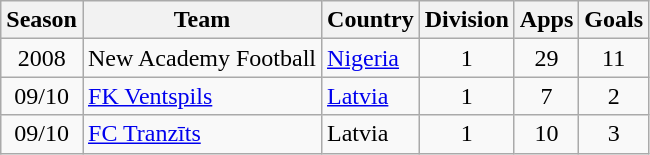<table class="wikitable" style="text-align: center;">
<tr>
<th>Season</th>
<th>Team</th>
<th>Country</th>
<th>Division</th>
<th>Apps</th>
<th>Goals</th>
</tr>
<tr>
<td>2008</td>
<td align="left">New Academy Football</td>
<td align="left"><a href='#'>Nigeria</a></td>
<td>1</td>
<td>29</td>
<td>11</td>
</tr>
<tr>
<td>09/10</td>
<td align="left"><a href='#'>FK Ventspils</a></td>
<td align="left"><a href='#'>Latvia</a></td>
<td>1</td>
<td>7</td>
<td>2</td>
</tr>
<tr>
<td>09/10</td>
<td align="left"><a href='#'>FC Tranzīts</a></td>
<td align="left">Latvia</td>
<td>1</td>
<td>10</td>
<td>3</td>
</tr>
</table>
